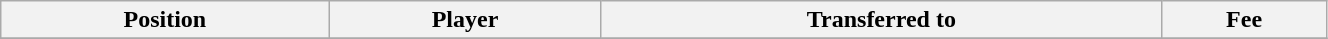<table class="wikitable sortable" style="width:70%; text-align:center; font-size:100%; text-align:left;">
<tr>
<th>Position</th>
<th>Player</th>
<th>Transferred to</th>
<th>Fee</th>
</tr>
<tr>
</tr>
</table>
